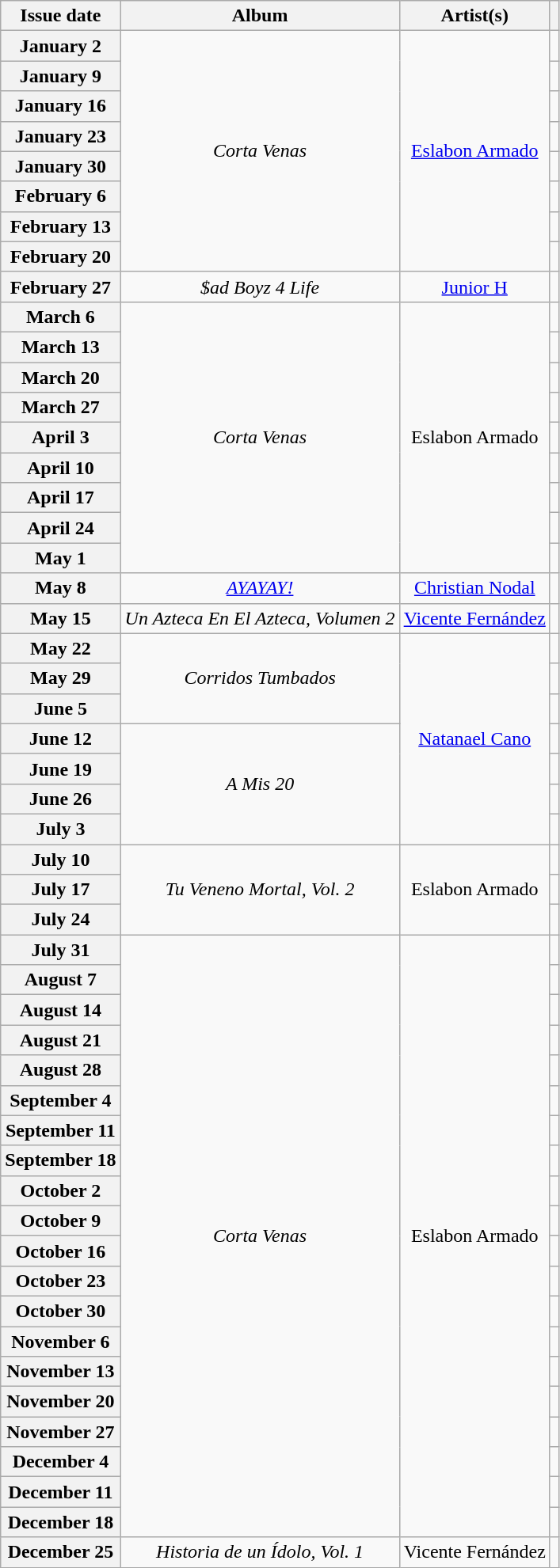<table class="wikitable plainrowheaders" style="text-align: center">
<tr>
<th>Issue date</th>
<th>Album</th>
<th>Artist(s)</th>
<th></th>
</tr>
<tr>
<th scope="row">January 2</th>
<td rowspan="8"><em>Corta Venas</em></td>
<td rowspan="8"><a href='#'>Eslabon Armado</a></td>
<td></td>
</tr>
<tr>
<th scope="row">January 9</th>
<td></td>
</tr>
<tr>
<th scope="row">January 16</th>
<td></td>
</tr>
<tr>
<th scope="row">January 23</th>
<td></td>
</tr>
<tr>
<th scope="row">January 30</th>
<td></td>
</tr>
<tr>
<th scope="row">February 6</th>
<td></td>
</tr>
<tr>
<th scope="row">February 13</th>
<td></td>
</tr>
<tr>
<th scope="row">February 20</th>
<td></td>
</tr>
<tr>
<th scope="row">February 27</th>
<td><em>$ad Boyz 4 Life</em></td>
<td><a href='#'>Junior H</a></td>
<td></td>
</tr>
<tr>
<th scope="row">March 6</th>
<td rowspan="9"><em>Corta Venas</em></td>
<td rowspan="9">Eslabon Armado</td>
<td></td>
</tr>
<tr>
<th scope="row">March 13</th>
<td></td>
</tr>
<tr>
<th scope="row">March 20</th>
<td></td>
</tr>
<tr>
<th scope="row">March 27</th>
<td></td>
</tr>
<tr>
<th scope="row">April 3</th>
<td></td>
</tr>
<tr>
<th scope="row">April 10</th>
<td></td>
</tr>
<tr>
<th scope="row">April 17</th>
<td></td>
</tr>
<tr>
<th scope="row">April 24</th>
<td></td>
</tr>
<tr>
<th scope="row">May 1</th>
<td></td>
</tr>
<tr>
<th scope="row">May 8</th>
<td><em><a href='#'>AYAYAY!</a></em></td>
<td><a href='#'>Christian Nodal</a></td>
<td></td>
</tr>
<tr>
<th scope="row">May 15</th>
<td><em>Un Azteca En El Azteca, Volumen 2</em></td>
<td><a href='#'>Vicente Fernández</a></td>
<td></td>
</tr>
<tr>
<th scope="row">May 22</th>
<td rowspan=3><em>Corridos Tumbados</em></td>
<td rowspan=7><a href='#'>Natanael Cano</a></td>
<td></td>
</tr>
<tr>
<th scope="row">May 29</th>
<td></td>
</tr>
<tr>
<th scope="row">June 5</th>
<td></td>
</tr>
<tr>
<th scope="row">June 12</th>
<td rowspan=4><em>A Mis 20</em></td>
<td></td>
</tr>
<tr>
<th scope="row">June 19</th>
<td></td>
</tr>
<tr>
<th scope="row">June 26</th>
<td></td>
</tr>
<tr>
<th scope="row">July 3</th>
<td></td>
</tr>
<tr>
<th scope="row">July 10</th>
<td rowspan=3><em>Tu Veneno Mortal, Vol. 2</em></td>
<td rowspan=3>Eslabon Armado</td>
<td></td>
</tr>
<tr>
<th scope="row">July 17</th>
<td></td>
</tr>
<tr>
<th scope="row">July 24</th>
<td></td>
</tr>
<tr>
<th scope="row">July 31</th>
<td rowspan=20><em>Corta Venas</em></td>
<td rowspan=20>Eslabon Armado</td>
<td></td>
</tr>
<tr>
<th scope="row">August 7</th>
<td></td>
</tr>
<tr>
<th scope="row">August 14</th>
<td></td>
</tr>
<tr>
<th scope="row">August 21</th>
<td></td>
</tr>
<tr>
<th scope="row">August 28</th>
<td></td>
</tr>
<tr>
<th scope="row">September 4</th>
<td></td>
</tr>
<tr>
<th scope="row">September 11</th>
<td></td>
</tr>
<tr>
<th scope="row">September 18</th>
<td></td>
</tr>
<tr>
<th scope="row">October 2</th>
<td></td>
</tr>
<tr>
<th scope="row">October 9</th>
<td></td>
</tr>
<tr>
<th scope="row">October 16</th>
<td></td>
</tr>
<tr>
<th scope="row">October 23</th>
<td></td>
</tr>
<tr>
<th scope="row">October 30</th>
<td></td>
</tr>
<tr>
<th scope="row">November 6</th>
<td></td>
</tr>
<tr>
<th scope="row">November 13</th>
<td></td>
</tr>
<tr>
<th scope="row">November 20</th>
<td></td>
</tr>
<tr>
<th scope="row">November 27</th>
<td></td>
</tr>
<tr>
<th scope="row">December 4</th>
<td></td>
</tr>
<tr>
<th scope="row">December 11</th>
<td></td>
</tr>
<tr>
<th scope="row">December 18</th>
<td></td>
</tr>
<tr>
<th scope="row">December 25</th>
<td><em>Historia de un Ídolo, Vol. 1</em></td>
<td>Vicente Fernández</td>
<td></td>
</tr>
</table>
